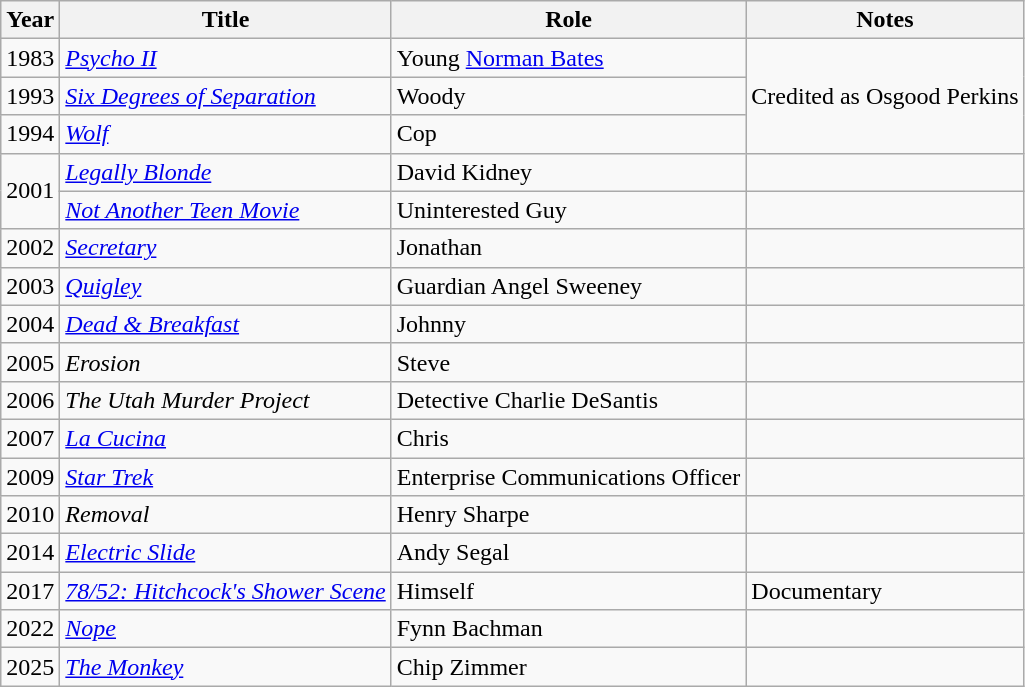<table class="wikitable sortable">
<tr>
<th>Year</th>
<th>Title</th>
<th>Role</th>
<th class="unsortable">Notes</th>
</tr>
<tr>
<td>1983</td>
<td><em><a href='#'>Psycho II</a></em></td>
<td>Young <a href='#'>Norman Bates</a></td>
<td rowspan=3>Credited as Osgood Perkins</td>
</tr>
<tr>
<td>1993</td>
<td><em><a href='#'>Six Degrees of Separation</a></em></td>
<td>Woody</td>
</tr>
<tr>
<td>1994</td>
<td><em><a href='#'>Wolf</a></em></td>
<td>Cop</td>
</tr>
<tr>
<td rowspan=2>2001</td>
<td><em><a href='#'>Legally Blonde</a></em></td>
<td>David Kidney</td>
<td></td>
</tr>
<tr>
<td><em><a href='#'>Not Another Teen Movie</a></em></td>
<td>Uninterested Guy</td>
<td></td>
</tr>
<tr>
<td>2002</td>
<td><em><a href='#'>Secretary</a></em></td>
<td>Jonathan</td>
<td></td>
</tr>
<tr>
<td>2003</td>
<td><em><a href='#'>Quigley</a></em></td>
<td>Guardian Angel Sweeney</td>
<td></td>
</tr>
<tr>
<td>2004</td>
<td><em><a href='#'>Dead & Breakfast</a></em></td>
<td>Johnny</td>
<td></td>
</tr>
<tr>
<td>2005</td>
<td><em>Erosion</em></td>
<td>Steve</td>
<td></td>
</tr>
<tr>
<td>2006</td>
<td><em>The Utah Murder Project</em></td>
<td>Detective Charlie DeSantis</td>
<td></td>
</tr>
<tr>
<td>2007</td>
<td><em><a href='#'>La Cucina</a></em></td>
<td>Chris</td>
<td></td>
</tr>
<tr>
<td>2009</td>
<td><em><a href='#'>Star Trek</a></em></td>
<td>Enterprise Communications Officer</td>
<td></td>
</tr>
<tr>
<td>2010</td>
<td><em>Removal</em></td>
<td>Henry Sharpe</td>
<td></td>
</tr>
<tr>
<td>2014</td>
<td><em><a href='#'>Electric Slide</a></em></td>
<td>Andy Segal</td>
<td></td>
</tr>
<tr>
<td>2017</td>
<td><em><a href='#'>78/52: Hitchcock's Shower Scene</a></em></td>
<td>Himself</td>
<td>Documentary</td>
</tr>
<tr>
<td>2022</td>
<td><em><a href='#'>Nope</a></em></td>
<td>Fynn Bachman</td>
<td></td>
</tr>
<tr>
<td>2025</td>
<td><em><a href='#'>The Monkey</a></em></td>
<td>Chip Zimmer</td>
<td></td>
</tr>
</table>
